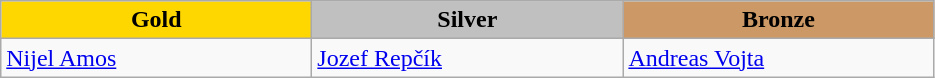<table class="wikitable" style="text-align:left">
<tr align="center">
<td width=200 bgcolor=gold><strong>Gold</strong></td>
<td width=200 bgcolor=silver><strong>Silver</strong></td>
<td width=200 bgcolor=CC9966><strong>Bronze</strong></td>
</tr>
<tr>
<td><a href='#'>Nijel Amos</a><br><em></em></td>
<td><a href='#'>Jozef Repčík</a><br><em></em></td>
<td><a href='#'>Andreas Vojta</a><br><em></em></td>
</tr>
</table>
